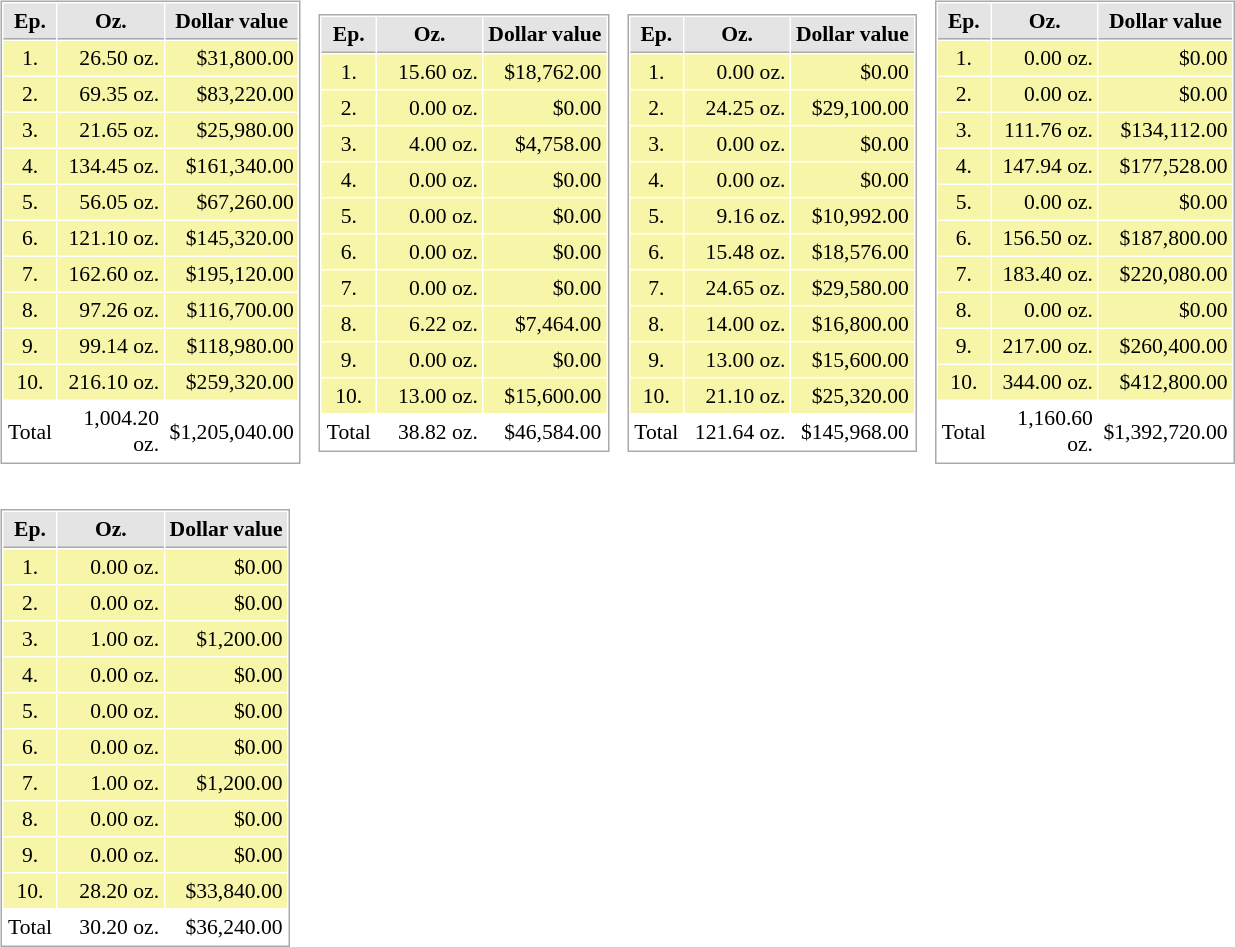<table border="0" cellspacing="10">
<tr>
<td><br><table cellspacing="1" cellpadding="3" style="border:1px solid #aaa; font-size:90%;">
<tr style="background:#e4e4e4;">
<th style="border-bottom:1px solid #aaa; width:10px;">Ep.</th>
<th style="border-bottom:1px solid #aaa; width:60px;">      Oz.      </th>
<th style="border-bottom:1px solid #aaa; width:75px;">Dollar value</th>
</tr>
<tr style="background:#f7f6a8;">
<td style="text-align:center;">1.</td>
<td style="text-align:right;">26.50 oz.</td>
<td style="text-align:right;">$31,800.00</td>
</tr>
<tr style="background:#f7f6a8;">
<td style="text-align:center;">2.</td>
<td style="text-align:right;">69.35 oz.</td>
<td style="text-align:right;">$83,220.00</td>
</tr>
<tr style="background:#f7f6a8;">
<td style="text-align:center;">3.</td>
<td style="text-align:right;">21.65 oz.</td>
<td style="text-align:right;">$25,980.00</td>
</tr>
<tr style="background:#f7f6a8;">
<td style="text-align:center;">4.</td>
<td style="text-align:right;">134.45 oz.</td>
<td style="text-align:right;">$161,340.00</td>
</tr>
<tr style="background:#f7f6a8;">
<td style="text-align:center;">5.</td>
<td style="text-align:right;">56.05 oz.</td>
<td style="text-align:right;">$67,260.00</td>
</tr>
<tr style="background:#f7f6a8;">
<td style="text-align:center;">6.</td>
<td style="text-align:right;">121.10 oz.</td>
<td style="text-align:right;">$145,320.00</td>
</tr>
<tr style="background:#f7f6a8;">
<td style="text-align:center;">7.</td>
<td style="text-align:right;">162.60 oz.</td>
<td style="text-align:right;">$195,120.00</td>
</tr>
<tr style="background:#f7f6a8;">
<td style="text-align:center;">8.</td>
<td style="text-align:right;">97.26 oz.</td>
<td style="text-align:right;">$116,700.00</td>
</tr>
<tr style="background:#f7f6a8;">
<td style="text-align:center;">9.</td>
<td style="text-align:right;">99.14 oz.</td>
<td style="text-align:right;">$118,980.00</td>
</tr>
<tr style="background:#f7f6a8;">
<td style="text-align:center;">10.</td>
<td style="text-align:right;">216.10 oz.</td>
<td style="text-align:right;">$259,320.00</td>
</tr>
<tr>
<td style="text-align:center;">Total</td>
<td style="text-align:right;">1,004.20 oz.</td>
<td style="text-align:right;">$1,205,040.00</td>
</tr>
</table>
</td>
<td><br><table cellspacing="1" cellpadding="3" style="border:1px solid #aaa; font-size:90%;">
<tr style="background:#e4e4e4;">
<th style="border-bottom:1px solid #aaa; width:10px;">Ep.</th>
<th style="border-bottom:1px solid #aaa; width:60px;">      Oz.      </th>
<th style="border-bottom:1px solid #aaa; width:75px;">Dollar value</th>
</tr>
<tr style="background:#f7f6a8;">
<td style="text-align:center;">1.</td>
<td style="text-align:right;">15.60 oz.</td>
<td style="text-align:right;">$18,762.00</td>
</tr>
<tr style="background:#f7f6a8;">
<td style="text-align:center;">2.</td>
<td style="text-align:right;">0.00 oz.</td>
<td style="text-align:right;">$0.00</td>
</tr>
<tr style="background:#f7f6a8;">
<td style="text-align:center;">3.</td>
<td style="text-align:right;">4.00 oz.</td>
<td style="text-align:right;">$4,758.00</td>
</tr>
<tr style="background:#f7f6a8;">
<td style="text-align:center;">4.</td>
<td style="text-align:right;">0.00 oz.</td>
<td style="text-align:right;">$0.00</td>
</tr>
<tr style="background:#f7f6a8;">
<td style="text-align:center;">5.</td>
<td style="text-align:right;">0.00 oz.</td>
<td style="text-align:right;">$0.00</td>
</tr>
<tr style="background:#f7f6a8;">
<td style="text-align:center;">6.</td>
<td style="text-align:right;">0.00 oz.</td>
<td style="text-align:right;">$0.00</td>
</tr>
<tr style="background:#f7f6a8;">
<td style="text-align:center;">7.</td>
<td style="text-align:right;">0.00 oz.</td>
<td style="text-align:right;">$0.00</td>
</tr>
<tr style="background:#f7f6a8;">
<td style="text-align:center;">8.</td>
<td style="text-align:right;">6.22 oz.</td>
<td style="text-align:right;">$7,464.00</td>
</tr>
<tr style="background:#f7f6a8;">
<td style="text-align:center;">9.</td>
<td style="text-align:right;">0.00 oz.</td>
<td style="text-align:right;">$0.00</td>
</tr>
<tr style="background:#f7f6a8;">
<td style="text-align:center;">10.</td>
<td style="text-align:right;">13.00 oz.</td>
<td style="text-align:right;">$15,600.00</td>
</tr>
<tr>
<td style="text-align:center;">Total</td>
<td style="text-align:right;">38.82 oz.</td>
<td style="text-align:right;">$46,584.00</td>
</tr>
</table>
</td>
<td><br><table cellspacing="1" cellpadding="3" style="border:1px solid #aaa; font-size:90%;">
<tr style="background:#e4e4e4;">
<th style="border-bottom:1px solid #aaa; width:10px;">Ep.</th>
<th style="border-bottom:1px solid #aaa; width:60px;">      Oz.      </th>
<th style="border-bottom:1px solid #aaa; width:75px;">Dollar value</th>
</tr>
<tr style="background:#f7f6a8;">
<td style="text-align:center;">1.</td>
<td style="text-align:right;">0.00 oz.</td>
<td style="text-align:right;">$0.00</td>
</tr>
<tr style="background:#f7f6a8;">
<td style="text-align:center;">2.</td>
<td style="text-align:right;">24.25 oz.</td>
<td style="text-align:right;">$29,100.00</td>
</tr>
<tr style="background:#f7f6a8;">
<td style="text-align:center;">3.</td>
<td style="text-align:right;">0.00 oz.</td>
<td style="text-align:right;">$0.00</td>
</tr>
<tr style="background:#f7f6a8;">
<td style="text-align:center;">4.</td>
<td style="text-align:right;">0.00 oz.</td>
<td style="text-align:right;">$0.00</td>
</tr>
<tr style="background:#f7f6a8;">
<td style="text-align:center;">5.</td>
<td style="text-align:right;">9.16 oz.</td>
<td style="text-align:right;">$10,992.00</td>
</tr>
<tr style="background:#f7f6a8;">
<td style="text-align:center;">6.</td>
<td style="text-align:right;">15.48 oz.</td>
<td style="text-align:right;">$18,576.00</td>
</tr>
<tr style="background:#f7f6a8;">
<td style="text-align:center;">7.</td>
<td style="text-align:right;">24.65 oz.</td>
<td style="text-align:right;">$29,580.00</td>
</tr>
<tr style="background:#f7f6a8;">
<td style="text-align:center;">8.</td>
<td style="text-align:right;">14.00 oz.</td>
<td style="text-align:right;">$16,800.00</td>
</tr>
<tr style="background:#f7f6a8;">
<td style="text-align:center;">9.</td>
<td style="text-align:right;">13.00 oz.</td>
<td style="text-align:right;">$15,600.00</td>
</tr>
<tr style="background:#f7f6a8;">
<td style="text-align:center;">10.</td>
<td style="text-align:right;">21.10 oz.</td>
<td style="text-align:right;">$25,320.00</td>
</tr>
<tr>
<td style="text-align:center;">Total</td>
<td style="text-align:right;">121.64 oz.</td>
<td style="text-align:right;">$145,968.00</td>
</tr>
</table>
</td>
<td><br><table cellspacing="1" cellpadding="3" style="border:1px solid #aaa; font-size:90%;">
<tr style="background:#e4e4e4;">
<th style="border-bottom:1px solid #aaa; width:10px;">Ep.</th>
<th style="border-bottom:1px solid #aaa; width:60px;">      Oz.      </th>
<th style="border-bottom:1px solid #aaa; width:75px;">Dollar value</th>
</tr>
<tr style="background:#f7f6a8;">
<td style="text-align:center;">1.</td>
<td style="text-align:right;">0.00 oz.</td>
<td style="text-align:right;">$0.00</td>
</tr>
<tr style="background:#f7f6a8;">
<td style="text-align:center;">2.</td>
<td style="text-align:right;">0.00 oz.</td>
<td style="text-align:right;">$0.00</td>
</tr>
<tr style="background:#f7f6a8;">
<td style="text-align:center;">3.</td>
<td style="text-align:right;">111.76 oz.</td>
<td style="text-align:right;">$134,112.00</td>
</tr>
<tr style="background:#f7f6a8;">
<td style="text-align:center;">4.</td>
<td style="text-align:right;">147.94 oz.</td>
<td style="text-align:right;">$177,528.00</td>
</tr>
<tr style="background:#f7f6a8;">
<td style="text-align:center;">5.</td>
<td style="text-align:right;">0.00 oz.</td>
<td style="text-align:right;">$0.00</td>
</tr>
<tr style="background:#f7f6a8;">
<td style="text-align:center;">6.</td>
<td style="text-align:right;">156.50 oz.</td>
<td style="text-align:right;">$187,800.00</td>
</tr>
<tr style="background:#f7f6a8;">
<td style="text-align:center;">7.</td>
<td style="text-align:right;">183.40 oz.</td>
<td style="text-align:right;">$220,080.00</td>
</tr>
<tr style="background:#f7f6a8;">
<td style="text-align:center;">8.</td>
<td style="text-align:right;">0.00 oz.</td>
<td style="text-align:right;">$0.00</td>
</tr>
<tr style="background:#f7f6a8;">
<td style="text-align:center;">9.</td>
<td style="text-align:right;">217.00 oz.</td>
<td style="text-align:right;">$260,400.00</td>
</tr>
<tr style="background:#f7f6a8;">
<td style="text-align:center;">10.</td>
<td style="text-align:right;">344.00 oz.</td>
<td style="text-align:right;">$412,800.00</td>
</tr>
<tr>
<td style="text-align:center;">Total</td>
<td style="text-align:right;">1,160.60 oz.</td>
<td style="text-align:right;">$1,392,720.00</td>
</tr>
</table>
</td>
</tr>
<tr>
<td><br><table cellspacing="1" cellpadding="3" style="border:1px solid #aaa; font-size:90%;">
<tr style="background:#e4e4e4;">
<th style="border-bottom:1px solid #aaa; width:10px;">Ep.</th>
<th style="border-bottom:1px solid #aaa; width:60px;">      Oz.      </th>
<th style="border-bottom:1px solid #aaa; width:75px;">Dollar value</th>
</tr>
<tr style="background:#f7f6a8;">
<td style="text-align:center;">1.</td>
<td style="text-align:right;">0.00 oz.</td>
<td style="text-align:right;">$0.00</td>
</tr>
<tr style="background:#f7f6a8;">
<td style="text-align:center;">2.</td>
<td style="text-align:right;">0.00 oz.</td>
<td style="text-align:right;">$0.00</td>
</tr>
<tr style="background:#f7f6a8;">
<td style="text-align:center;">3.</td>
<td style="text-align:right;">1.00 oz.</td>
<td style="text-align:right;">$1,200.00</td>
</tr>
<tr style="background:#f7f6a8;">
<td style="text-align:center;">4.</td>
<td style="text-align:right;">0.00 oz.</td>
<td style="text-align:right;">$0.00</td>
</tr>
<tr style="background:#f7f6a8;">
<td style="text-align:center;">5.</td>
<td style="text-align:right;">0.00 oz.</td>
<td style="text-align:right;">$0.00</td>
</tr>
<tr style="background:#f7f6a8;">
<td style="text-align:center;">6.</td>
<td style="text-align:right;">0.00 oz.</td>
<td style="text-align:right;">$0.00</td>
</tr>
<tr style="background:#f7f6a8;">
<td style="text-align:center;">7.</td>
<td style="text-align:right;">1.00 oz.</td>
<td style="text-align:right;">$1,200.00</td>
</tr>
<tr style="background:#f7f6a8;">
<td style="text-align:center;">8.</td>
<td style="text-align:right;">0.00 oz.</td>
<td style="text-align:right;">$0.00</td>
</tr>
<tr style="background:#f7f6a8;">
<td style="text-align:center;">9.</td>
<td style="text-align:right;">0.00 oz.</td>
<td style="text-align:right;">$0.00</td>
</tr>
<tr style="background:#f7f6a8;">
<td style="text-align:center;">10.</td>
<td style="text-align:right;">28.20 oz.</td>
<td style="text-align:right;">$33,840.00</td>
</tr>
<tr>
<td style="text-align:center;">Total</td>
<td style="text-align:right;">30.20 oz.</td>
<td style="text-align:right;">$36,240.00</td>
</tr>
</table>
</td>
<td></td>
<td></td>
<td></td>
</tr>
</table>
